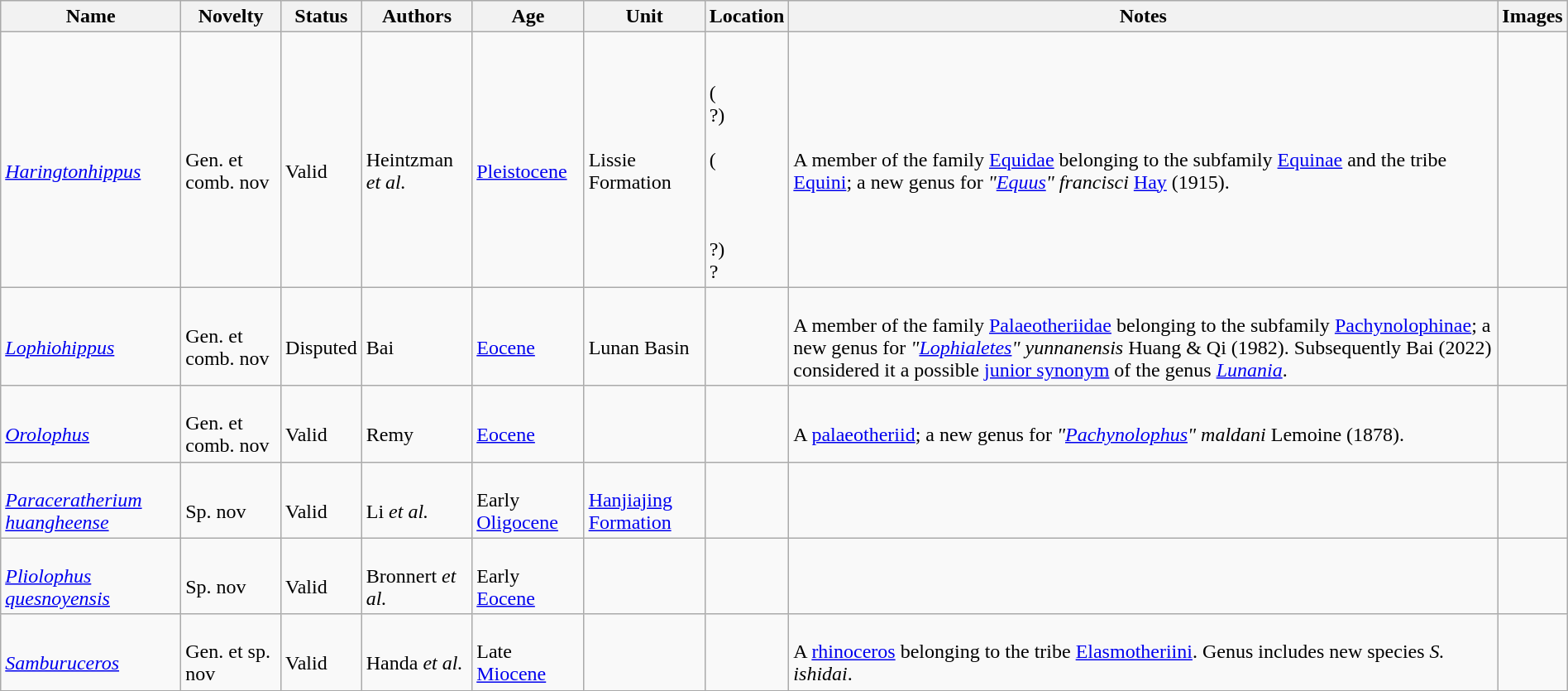<table class="wikitable sortable" align="center" width="100%">
<tr>
<th>Name</th>
<th>Novelty</th>
<th>Status</th>
<th>Authors</th>
<th>Age</th>
<th>Unit</th>
<th>Location</th>
<th>Notes</th>
<th>Images</th>
</tr>
<tr>
<td><br><em><a href='#'>Haringtonhippus</a></em></td>
<td><br>Gen. et comb. nov</td>
<td><br>Valid</td>
<td><br>Heintzman <em>et al.</em></td>
<td><br><a href='#'>Pleistocene</a></td>
<td><br>Lissie Formation</td>
<td><br><br>(<br>?)<br>
<br>(<br><br><br><br>?)<br>
?</td>
<td><br>A member of the family <a href='#'>Equidae</a> belonging to the subfamily <a href='#'>Equinae</a> and the tribe <a href='#'>Equini</a>; a new genus for <em>"<a href='#'>Equus</a>" francisci</em> <a href='#'>Hay</a> (1915).</td>
<td></td>
</tr>
<tr>
<td><br><em><a href='#'>Lophiohippus</a></em></td>
<td><br>Gen. et comb. nov</td>
<td><br>Disputed</td>
<td><br>Bai</td>
<td><br><a href='#'>Eocene</a></td>
<td><br>Lunan Basin</td>
<td><br></td>
<td><br>A member of the family <a href='#'>Palaeotheriidae</a> belonging to the subfamily <a href='#'>Pachynolophinae</a>; a new genus for <em>"<a href='#'>Lophialetes</a>" yunnanensis</em> Huang & Qi (1982). Subsequently Bai (2022) considered it a possible <a href='#'>junior synonym</a> of the genus <em><a href='#'>Lunania</a></em>.</td>
<td></td>
</tr>
<tr>
<td><br><em><a href='#'>Orolophus</a></em></td>
<td><br>Gen. et comb. nov</td>
<td><br>Valid</td>
<td><br>Remy</td>
<td><br><a href='#'>Eocene</a></td>
<td></td>
<td><br></td>
<td><br>A <a href='#'>palaeotheriid</a>; a new genus for <em>"<a href='#'>Pachynolophus</a>" maldani</em> Lemoine (1878).</td>
<td></td>
</tr>
<tr>
<td><br><em><a href='#'>Paraceratherium huangheense</a></em></td>
<td><br>Sp. nov</td>
<td><br>Valid</td>
<td><br>Li <em>et al.</em></td>
<td><br>Early <a href='#'>Oligocene</a></td>
<td><br><a href='#'>Hanjiajing Formation</a></td>
<td><br></td>
<td></td>
<td></td>
</tr>
<tr>
<td><br><em><a href='#'>Pliolophus quesnoyensis</a></em></td>
<td><br>Sp. nov</td>
<td><br>Valid</td>
<td><br>Bronnert <em>et al.</em></td>
<td><br>Early <a href='#'>Eocene</a></td>
<td></td>
<td><br></td>
<td></td>
<td></td>
</tr>
<tr>
<td><br><em><a href='#'>Samburuceros</a></em></td>
<td><br>Gen. et sp. nov</td>
<td><br>Valid</td>
<td><br>Handa <em>et al.</em></td>
<td><br>Late <a href='#'>Miocene</a></td>
<td></td>
<td><br></td>
<td><br>A <a href='#'>rhinoceros</a> belonging to the tribe <a href='#'>Elasmotheriini</a>. Genus includes new species <em>S. ishidai</em>.</td>
<td></td>
</tr>
<tr>
</tr>
</table>
